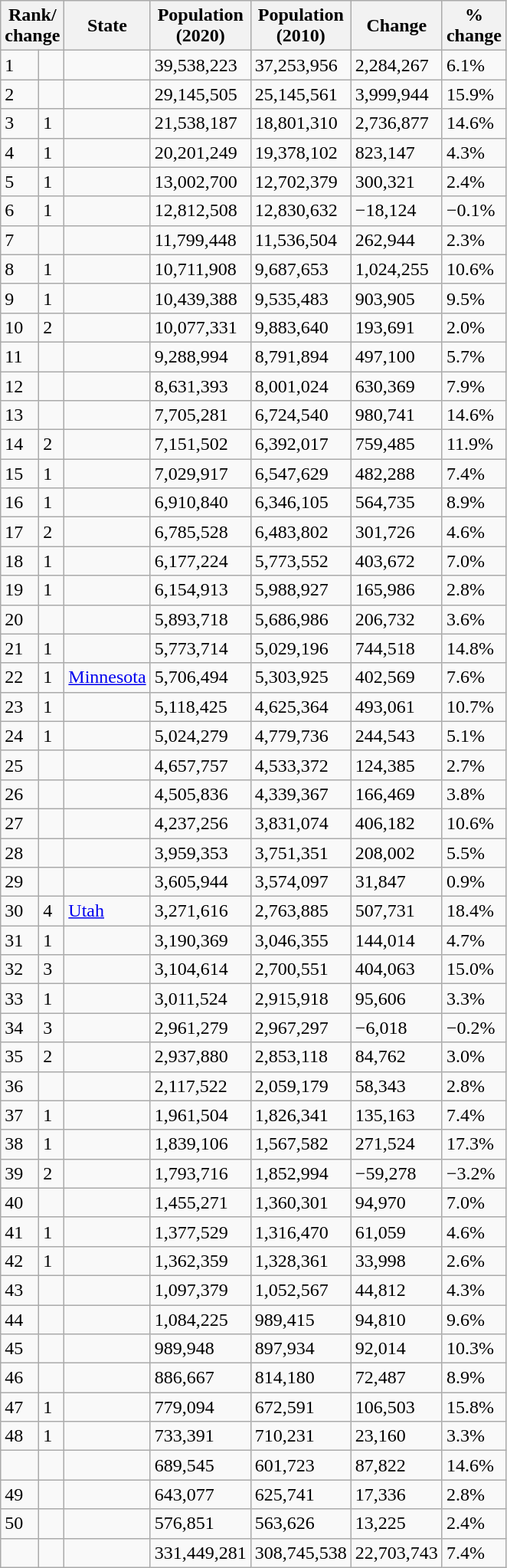<table class="sortable wikitable sticky-header sort-under col3left" >
<tr>
<th colspan=2 data-sort-type=number>Rank/<br>change</th>
<th>State</th>
<th>Population<br>(2020)</th>
<th>Population<br>(2010)</th>
<th data-sort-type=number>Change</th>
<th data-sort-type=number>%<br>change</th>
</tr>
<tr>
<td>1</td>
<td></td>
<td></td>
<td>39,538,223</td>
<td>37,253,956</td>
<td>2,284,267 </td>
<td>6.1% </td>
</tr>
<tr>
<td>2</td>
<td></td>
<td></td>
<td>29,145,505</td>
<td>25,145,561</td>
<td>3,999,944 </td>
<td>15.9% </td>
</tr>
<tr>
<td>3</td>
<td> 1</td>
<td></td>
<td>21,538,187</td>
<td>18,801,310</td>
<td>2,736,877 </td>
<td>14.6% </td>
</tr>
<tr>
<td>4</td>
<td> 1</td>
<td></td>
<td>20,201,249</td>
<td>19,378,102</td>
<td>823,147 </td>
<td>4.3% </td>
</tr>
<tr>
<td>5</td>
<td> 1</td>
<td></td>
<td>13,002,700</td>
<td>12,702,379</td>
<td>300,321 </td>
<td>2.4% </td>
</tr>
<tr>
<td>6</td>
<td> 1</td>
<td></td>
<td>12,812,508</td>
<td>12,830,632</td>
<td>−18,124 </td>
<td>−0.1%</td>
</tr>
<tr>
<td>7</td>
<td></td>
<td></td>
<td>11,799,448</td>
<td>11,536,504</td>
<td>262,944 </td>
<td>2.3% </td>
</tr>
<tr>
<td>8</td>
<td> 1</td>
<td></td>
<td>10,711,908</td>
<td>9,687,653</td>
<td>1,024,255 </td>
<td>10.6% </td>
</tr>
<tr>
<td>9</td>
<td> 1</td>
<td></td>
<td>10,439,388</td>
<td>9,535,483</td>
<td>903,905 </td>
<td>9.5% </td>
</tr>
<tr>
<td>10</td>
<td> 2</td>
<td></td>
<td>10,077,331</td>
<td>9,883,640</td>
<td>193,691 </td>
<td>2.0% </td>
</tr>
<tr>
<td>11</td>
<td></td>
<td></td>
<td>9,288,994</td>
<td>8,791,894</td>
<td>497,100 </td>
<td>5.7% </td>
</tr>
<tr>
<td>12</td>
<td></td>
<td></td>
<td>8,631,393</td>
<td>8,001,024</td>
<td>630,369 </td>
<td>7.9% </td>
</tr>
<tr>
<td>13</td>
<td></td>
<td></td>
<td>7,705,281</td>
<td>6,724,540</td>
<td>980,741 </td>
<td>14.6% </td>
</tr>
<tr>
<td>14</td>
<td> 2</td>
<td></td>
<td>7,151,502</td>
<td>6,392,017</td>
<td>759,485 </td>
<td>11.9% </td>
</tr>
<tr>
<td>15</td>
<td> 1</td>
<td></td>
<td>7,029,917</td>
<td>6,547,629</td>
<td>482,288 </td>
<td>7.4% </td>
</tr>
<tr>
<td>16</td>
<td> 1</td>
<td></td>
<td>6,910,840</td>
<td>6,346,105</td>
<td>564,735 </td>
<td>8.9% </td>
</tr>
<tr>
<td>17</td>
<td> 2</td>
<td></td>
<td>6,785,528</td>
<td>6,483,802</td>
<td>301,726 </td>
<td>4.6% </td>
</tr>
<tr>
<td>18</td>
<td> 1</td>
<td></td>
<td>6,177,224</td>
<td>5,773,552</td>
<td>403,672 </td>
<td>7.0% </td>
</tr>
<tr>
<td>19</td>
<td> 1</td>
<td></td>
<td>6,154,913</td>
<td>5,988,927</td>
<td>165,986 </td>
<td>2.8% </td>
</tr>
<tr>
<td>20</td>
<td></td>
<td></td>
<td>5,893,718</td>
<td>5,686,986</td>
<td>206,732 </td>
<td>3.6% </td>
</tr>
<tr>
<td>21</td>
<td> 1</td>
<td></td>
<td>5,773,714</td>
<td>5,029,196</td>
<td>744,518 </td>
<td>14.8% </td>
</tr>
<tr>
<td>22</td>
<td> 1</td>
<td> <a href='#'>Minnesota</a></td>
<td>5,706,494</td>
<td>5,303,925</td>
<td>402,569 </td>
<td>7.6% </td>
</tr>
<tr>
<td>23</td>
<td> 1</td>
<td></td>
<td>5,118,425</td>
<td>4,625,364</td>
<td>493,061 </td>
<td>10.7% </td>
</tr>
<tr>
<td>24</td>
<td> 1</td>
<td></td>
<td>5,024,279</td>
<td>4,779,736</td>
<td>244,543 </td>
<td>5.1% </td>
</tr>
<tr>
<td>25</td>
<td></td>
<td></td>
<td>4,657,757</td>
<td>4,533,372</td>
<td>124,385 </td>
<td>2.7% </td>
</tr>
<tr>
<td>26</td>
<td></td>
<td></td>
<td>4,505,836</td>
<td>4,339,367</td>
<td>166,469 </td>
<td>3.8% </td>
</tr>
<tr>
<td>27</td>
<td></td>
<td></td>
<td>4,237,256</td>
<td>3,831,074</td>
<td>406,182 </td>
<td>10.6% </td>
</tr>
<tr>
<td>28</td>
<td></td>
<td></td>
<td>3,959,353</td>
<td>3,751,351</td>
<td>208,002 </td>
<td>5.5% </td>
</tr>
<tr>
<td>29</td>
<td></td>
<td></td>
<td>3,605,944</td>
<td>3,574,097</td>
<td>31,847 </td>
<td>0.9% </td>
</tr>
<tr>
<td>30</td>
<td> 4</td>
<td> <a href='#'>Utah</a></td>
<td>3,271,616</td>
<td>2,763,885</td>
<td>507,731 </td>
<td>18.4% </td>
</tr>
<tr>
<td>31</td>
<td> 1</td>
<td></td>
<td>3,190,369</td>
<td>3,046,355</td>
<td>144,014 </td>
<td>4.7% </td>
</tr>
<tr>
<td>32</td>
<td> 3</td>
<td></td>
<td>3,104,614</td>
<td>2,700,551</td>
<td>404,063 </td>
<td>15.0% </td>
</tr>
<tr>
<td>33</td>
<td> 1</td>
<td></td>
<td>3,011,524</td>
<td>2,915,918</td>
<td>95,606 </td>
<td>3.3% </td>
</tr>
<tr>
<td>34</td>
<td> 3</td>
<td></td>
<td>2,961,279</td>
<td>2,967,297</td>
<td>−6,018 </td>
<td>−0.2% </td>
</tr>
<tr>
<td>35</td>
<td> 2</td>
<td></td>
<td>2,937,880</td>
<td>2,853,118</td>
<td>84,762 </td>
<td>3.0% </td>
</tr>
<tr>
<td>36</td>
<td></td>
<td></td>
<td>2,117,522</td>
<td>2,059,179</td>
<td>58,343 </td>
<td>2.8% </td>
</tr>
<tr>
<td>37</td>
<td> 1</td>
<td></td>
<td>1,961,504</td>
<td>1,826,341</td>
<td>135,163 </td>
<td>7.4% </td>
</tr>
<tr>
<td>38</td>
<td> 1</td>
<td></td>
<td>1,839,106</td>
<td>1,567,582</td>
<td>271,524 </td>
<td>17.3% </td>
</tr>
<tr>
<td>39</td>
<td> 2</td>
<td></td>
<td>1,793,716</td>
<td>1,852,994</td>
<td>−59,278 </td>
<td>−3.2% </td>
</tr>
<tr>
<td>40</td>
<td></td>
<td></td>
<td>1,455,271</td>
<td>1,360,301</td>
<td>94,970 </td>
<td>7.0% </td>
</tr>
<tr>
<td>41</td>
<td> 1</td>
<td></td>
<td>1,377,529</td>
<td>1,316,470</td>
<td>61,059 </td>
<td>4.6% </td>
</tr>
<tr>
<td>42</td>
<td> 1</td>
<td></td>
<td>1,362,359</td>
<td>1,328,361</td>
<td>33,998 </td>
<td>2.6% </td>
</tr>
<tr>
<td>43</td>
<td></td>
<td></td>
<td>1,097,379</td>
<td>1,052,567</td>
<td>44,812 </td>
<td>4.3% </td>
</tr>
<tr>
<td>44</td>
<td></td>
<td></td>
<td>1,084,225</td>
<td>989,415</td>
<td>94,810 </td>
<td>9.6% </td>
</tr>
<tr>
<td>45</td>
<td></td>
<td></td>
<td>989,948</td>
<td>897,934</td>
<td>92,014 </td>
<td>10.3% </td>
</tr>
<tr>
<td>46</td>
<td></td>
<td></td>
<td>886,667</td>
<td>814,180</td>
<td>72,487 </td>
<td>8.9% </td>
</tr>
<tr>
<td>47</td>
<td> 1</td>
<td></td>
<td>779,094</td>
<td>672,591</td>
<td>106,503 </td>
<td>15.8% </td>
</tr>
<tr>
<td>48</td>
<td> 1</td>
<td></td>
<td>733,391</td>
<td>710,231</td>
<td>23,160 </td>
<td>3.3% </td>
</tr>
<tr>
<td></td>
<td></td>
<td></td>
<td>689,545</td>
<td>601,723</td>
<td>87,822 </td>
<td>14.6% </td>
</tr>
<tr>
<td>49</td>
<td></td>
<td></td>
<td>643,077</td>
<td>625,741</td>
<td>17,336 </td>
<td>2.8% </td>
</tr>
<tr>
<td>50</td>
<td></td>
<td></td>
<td>576,851</td>
<td>563,626</td>
<td>13,225 </td>
<td>2.4% </td>
</tr>
<tr class="sortbottom">
<td></td>
<td></td>
<td></td>
<td>331,449,281</td>
<td>308,745,538</td>
<td>22,703,743 </td>
<td>7.4% </td>
</tr>
</table>
